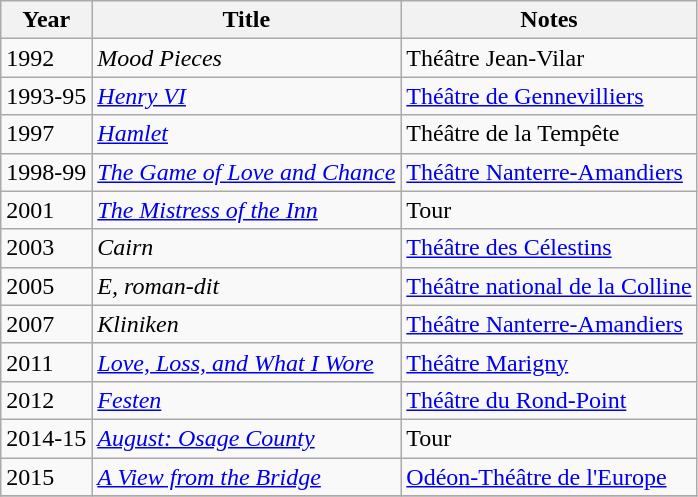<table class="wikitable">
<tr>
<th>Year</th>
<th>Title</th>
<th>Notes</th>
</tr>
<tr>
<td>1992</td>
<td><em>Mood Pieces</em></td>
<td>Théâtre Jean-Vilar</td>
</tr>
<tr>
<td>1993-95</td>
<td><em><a href='#'>Henry VI</a></em></td>
<td><a href='#'>Théâtre de Gennevilliers</a></td>
</tr>
<tr>
<td>1997</td>
<td><em><a href='#'>Hamlet</a></em></td>
<td>Théâtre de la Tempête</td>
</tr>
<tr>
<td>1998-99</td>
<td><em><a href='#'>The Game of Love and Chance</a></em></td>
<td><a href='#'>Théâtre Nanterre-Amandiers</a></td>
</tr>
<tr>
<td>2001</td>
<td><em><a href='#'>The Mistress of the Inn</a></em></td>
<td>Tour</td>
</tr>
<tr>
<td>2003</td>
<td><em>Cairn</em></td>
<td><a href='#'>Théâtre des Célestins</a></td>
</tr>
<tr>
<td>2005</td>
<td><em>E, roman-dit</em></td>
<td><a href='#'>Théâtre national de la Colline</a></td>
</tr>
<tr>
<td>2007</td>
<td><em>Kliniken</em></td>
<td><a href='#'>Théâtre Nanterre-Amandiers</a></td>
</tr>
<tr>
<td>2011</td>
<td><em><a href='#'>Love, Loss, and What I Wore</a></em></td>
<td><a href='#'>Théâtre Marigny</a></td>
</tr>
<tr>
<td>2012</td>
<td><em><a href='#'>Festen</a></em></td>
<td><a href='#'>Théâtre du Rond-Point</a></td>
</tr>
<tr>
<td>2014-15</td>
<td><em><a href='#'>August: Osage County</a></em></td>
<td>Tour</td>
</tr>
<tr>
<td>2015</td>
<td><em><a href='#'>A View from the Bridge</a></em></td>
<td><a href='#'>Odéon-Théâtre de l'Europe</a></td>
</tr>
<tr>
</tr>
</table>
